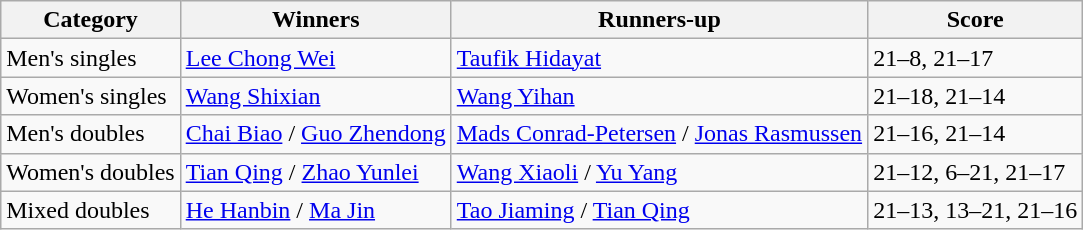<table class=wikitable style="white-space:nowrap;">
<tr>
<th>Category</th>
<th>Winners</th>
<th>Runners-up</th>
<th>Score</th>
</tr>
<tr>
<td>Men's singles</td>
<td> <a href='#'>Lee Chong Wei</a></td>
<td> <a href='#'>Taufik Hidayat</a></td>
<td>21–8, 21–17</td>
</tr>
<tr>
<td>Women's singles</td>
<td> <a href='#'>Wang Shixian</a></td>
<td> <a href='#'>Wang Yihan</a></td>
<td>21–18, 21–14</td>
</tr>
<tr>
<td>Men's doubles</td>
<td> <a href='#'>Chai Biao</a> / <a href='#'>Guo Zhendong</a></td>
<td> <a href='#'>Mads Conrad-Petersen</a> / <a href='#'>Jonas Rasmussen</a></td>
<td>21–16, 21–14</td>
</tr>
<tr>
<td>Women's doubles</td>
<td> <a href='#'>Tian Qing</a> / <a href='#'>Zhao Yunlei</a></td>
<td> <a href='#'>Wang Xiaoli</a> / <a href='#'>Yu Yang</a></td>
<td>21–12, 6–21, 21–17</td>
</tr>
<tr>
<td>Mixed doubles</td>
<td> <a href='#'>He Hanbin</a> / <a href='#'>Ma Jin</a></td>
<td> <a href='#'>Tao Jiaming</a> / <a href='#'>Tian Qing</a></td>
<td>21–13, 13–21, 21–16</td>
</tr>
</table>
